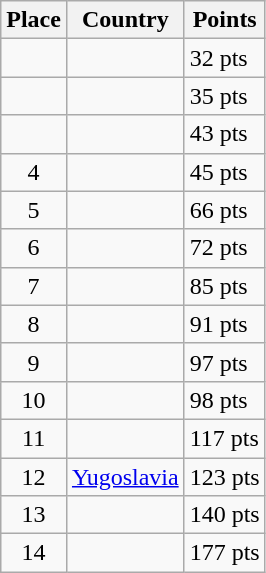<table class=wikitable>
<tr>
<th>Place</th>
<th>Country</th>
<th>Points</th>
</tr>
<tr>
<td align=center></td>
<td></td>
<td>32 pts</td>
</tr>
<tr>
<td align=center></td>
<td></td>
<td>35 pts</td>
</tr>
<tr>
<td align=center></td>
<td></td>
<td>43 pts</td>
</tr>
<tr>
<td align=center>4</td>
<td></td>
<td>45 pts</td>
</tr>
<tr>
<td align=center>5</td>
<td></td>
<td>66 pts</td>
</tr>
<tr>
<td align=center>6</td>
<td></td>
<td>72 pts</td>
</tr>
<tr>
<td align=center>7</td>
<td></td>
<td>85 pts</td>
</tr>
<tr>
<td align=center>8</td>
<td></td>
<td>91 pts</td>
</tr>
<tr>
<td align=center>9</td>
<td></td>
<td>97 pts</td>
</tr>
<tr>
<td align=center>10</td>
<td></td>
<td>98 pts</td>
</tr>
<tr>
<td align=center>11</td>
<td></td>
<td>117 pts</td>
</tr>
<tr>
<td align=center>12</td>
<td> <a href='#'>Yugoslavia</a></td>
<td>123 pts</td>
</tr>
<tr>
<td align=center>13</td>
<td></td>
<td>140 pts</td>
</tr>
<tr>
<td align=center>14</td>
<td></td>
<td>177 pts</td>
</tr>
</table>
